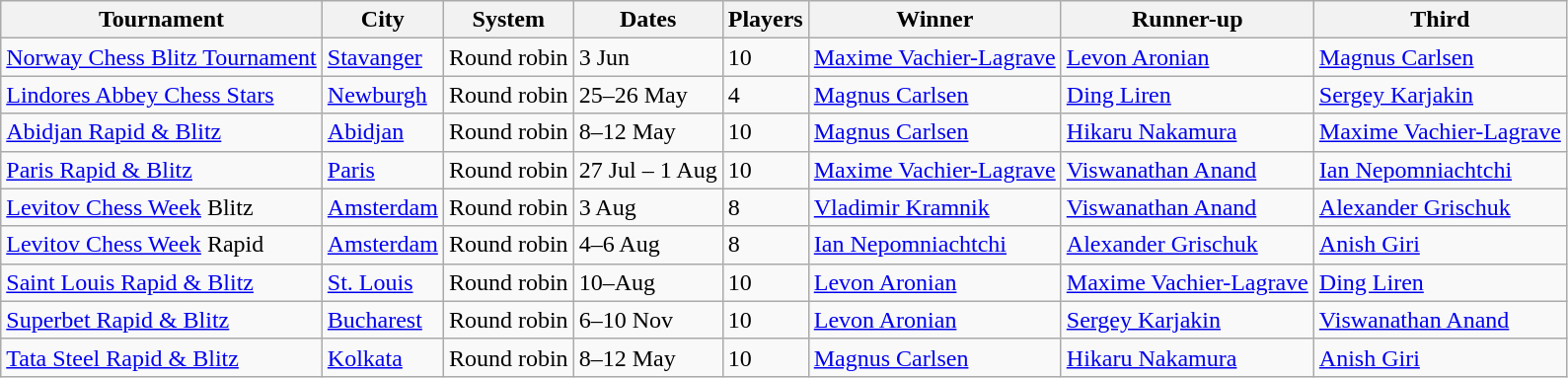<table class="wikitable">
<tr>
<th>Tournament</th>
<th>City</th>
<th>System</th>
<th>Dates</th>
<th>Players</th>
<th>Winner</th>
<th>Runner-up</th>
<th>Third</th>
</tr>
<tr>
<td><a href='#'>Norway Chess Blitz Tournament</a></td>
<td> <a href='#'>Stavanger</a></td>
<td>Round robin</td>
<td>3 Jun</td>
<td>10</td>
<td> <a href='#'>Maxime Vachier-Lagrave</a></td>
<td> <a href='#'>Levon Aronian</a></td>
<td> <a href='#'>Magnus Carlsen</a></td>
</tr>
<tr>
<td><a href='#'>Lindores Abbey Chess Stars</a></td>
<td> <a href='#'>Newburgh</a></td>
<td>Round robin</td>
<td>25–26 May</td>
<td>4</td>
<td> <a href='#'>Magnus Carlsen</a></td>
<td> <a href='#'>Ding Liren</a></td>
<td> <a href='#'>Sergey Karjakin</a></td>
</tr>
<tr>
<td><a href='#'>Abidjan Rapid & Blitz</a></td>
<td> <a href='#'>Abidjan</a></td>
<td>Round robin</td>
<td>8–12 May</td>
<td>10</td>
<td> <a href='#'>Magnus Carlsen</a></td>
<td> <a href='#'>Hikaru Nakamura</a></td>
<td> <a href='#'>Maxime Vachier-Lagrave</a></td>
</tr>
<tr>
<td><a href='#'>Paris Rapid & Blitz</a></td>
<td> <a href='#'>Paris</a></td>
<td>Round robin</td>
<td>27 Jul – 1 Aug</td>
<td>10</td>
<td> <a href='#'>Maxime Vachier-Lagrave</a></td>
<td> <a href='#'>Viswanathan Anand</a></td>
<td> <a href='#'>Ian Nepomniachtchi</a></td>
</tr>
<tr>
<td><a href='#'>Levitov Chess Week</a> Blitz</td>
<td> <a href='#'>Amsterdam</a></td>
<td>Round robin</td>
<td>3 Aug</td>
<td>8</td>
<td> <a href='#'>Vladimir Kramnik</a></td>
<td> <a href='#'>Viswanathan Anand</a></td>
<td> <a href='#'>Alexander Grischuk</a></td>
</tr>
<tr>
<td><a href='#'>Levitov Chess Week</a> Rapid</td>
<td> <a href='#'>Amsterdam</a></td>
<td>Round robin</td>
<td>4–6 Aug</td>
<td>8</td>
<td> <a href='#'>Ian Nepomniachtchi</a></td>
<td> <a href='#'>Alexander Grischuk</a></td>
<td> <a href='#'>Anish Giri</a></td>
</tr>
<tr>
<td><a href='#'>Saint Louis Rapid & Blitz</a></td>
<td> <a href='#'>St. Louis</a></td>
<td>Round robin</td>
<td>10–Aug</td>
<td>10</td>
<td> <a href='#'>Levon Aronian</a></td>
<td> <a href='#'>Maxime Vachier-Lagrave</a></td>
<td> <a href='#'>Ding Liren</a></td>
</tr>
<tr>
<td><a href='#'>Superbet Rapid & Blitz</a></td>
<td> <a href='#'>Bucharest</a></td>
<td>Round robin</td>
<td>6–10 Nov</td>
<td>10</td>
<td> <a href='#'>Levon Aronian</a></td>
<td> <a href='#'>Sergey Karjakin</a></td>
<td> <a href='#'>Viswanathan Anand</a></td>
</tr>
<tr>
<td><a href='#'>Tata Steel Rapid & Blitz</a></td>
<td> <a href='#'>Kolkata</a></td>
<td>Round robin</td>
<td>8–12 May</td>
<td>10</td>
<td> <a href='#'>Magnus Carlsen</a></td>
<td> <a href='#'>Hikaru Nakamura</a></td>
<td> <a href='#'>Anish Giri</a></td>
</tr>
</table>
